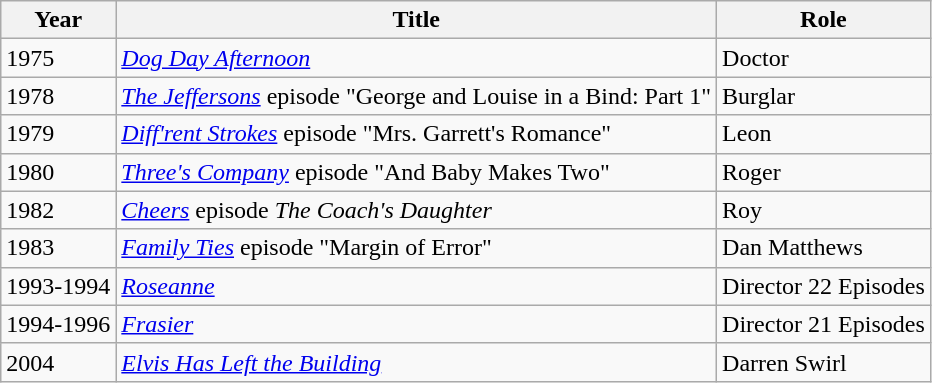<table class="wikitable">
<tr>
<th>Year</th>
<th>Title</th>
<th>Role</th>
</tr>
<tr>
<td>1975</td>
<td><em><a href='#'>Dog Day Afternoon</a></em></td>
<td>Doctor</td>
</tr>
<tr>
<td>1978</td>
<td><em><a href='#'>The Jeffersons</a></em> episode "George and Louise in a Bind: Part 1"</td>
<td>Burglar</td>
</tr>
<tr>
<td>1979</td>
<td><em><a href='#'>Diff'rent Strokes</a></em> episode "Mrs. Garrett's Romance"</td>
<td>Leon</td>
</tr>
<tr>
<td>1980</td>
<td><em><a href='#'>Three's Company</a></em> episode "And Baby Makes Two"</td>
<td>Roger</td>
</tr>
<tr>
<td>1982</td>
<td><em><a href='#'>Cheers</a></em> episode <em>The Coach's Daughter</em></td>
<td>Roy</td>
</tr>
<tr>
<td>1983</td>
<td><em><a href='#'>Family Ties</a></em> episode "Margin of Error"</td>
<td>Dan Matthews</td>
</tr>
<tr>
<td>1993-1994</td>
<td><em><a href='#'>Roseanne</a></em></td>
<td>Director 22 Episodes</td>
</tr>
<tr>
<td>1994-1996</td>
<td><em><a href='#'>Frasier</a></em></td>
<td>Director 21 Episodes</td>
</tr>
<tr>
<td>2004</td>
<td><em><a href='#'>Elvis Has Left the Building</a></em></td>
<td>Darren Swirl</td>
</tr>
</table>
